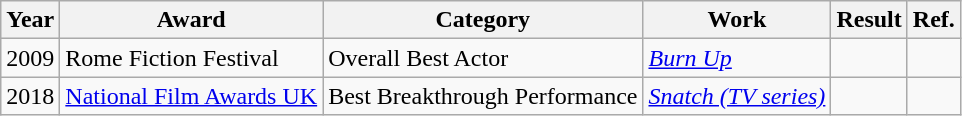<table class="wikitable">
<tr>
<th>Year</th>
<th>Award</th>
<th>Category</th>
<th>Work</th>
<th>Result</th>
<th>Ref.</th>
</tr>
<tr>
<td>2009</td>
<td>Rome Fiction Festival</td>
<td>Overall Best Actor</td>
<td><em><a href='#'>Burn Up</a></em></td>
<td></td>
<td></td>
</tr>
<tr>
<td>2018</td>
<td><a href='#'>National Film Awards UK</a></td>
<td>Best Breakthrough Performance</td>
<td><em><a href='#'>Snatch (TV series)</a></em></td>
<td></td>
<td></td>
</tr>
</table>
